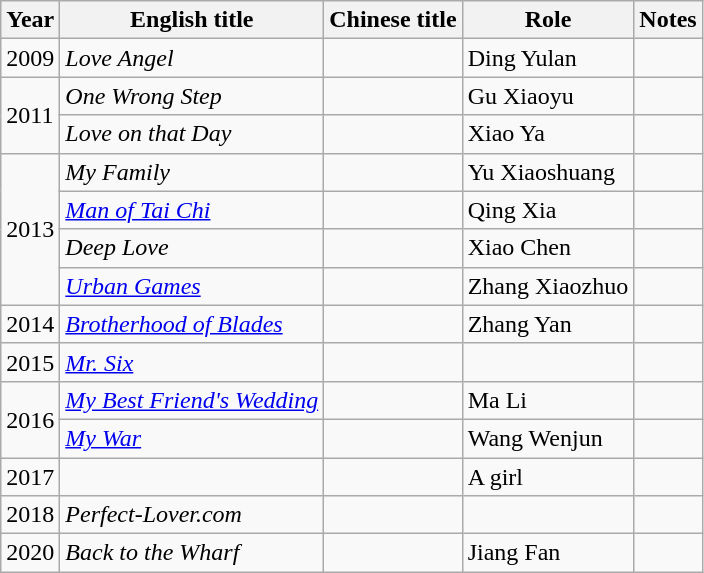<table class="wikitable">
<tr>
<th>Year</th>
<th>English title</th>
<th>Chinese title</th>
<th>Role</th>
<th>Notes</th>
</tr>
<tr>
<td>2009</td>
<td><em>Love Angel</em></td>
<td></td>
<td>Ding Yulan</td>
<td></td>
</tr>
<tr>
<td rowspan=2>2011</td>
<td><em>One Wrong Step</em></td>
<td></td>
<td>Gu Xiaoyu</td>
<td></td>
</tr>
<tr>
<td><em>Love on that Day</em></td>
<td></td>
<td>Xiao Ya</td>
<td></td>
</tr>
<tr>
<td rowspan=4>2013</td>
<td><em>My Family</em></td>
<td></td>
<td>Yu Xiaoshuang</td>
<td></td>
</tr>
<tr>
<td><em><a href='#'>Man of Tai Chi</a></em></td>
<td></td>
<td>Qing Xia</td>
<td></td>
</tr>
<tr>
<td><em>Deep Love</em></td>
<td></td>
<td>Xiao Chen</td>
<td></td>
</tr>
<tr>
<td><em><a href='#'>Urban Games</a></em></td>
<td></td>
<td>Zhang Xiaozhuo</td>
<td></td>
</tr>
<tr>
<td>2014</td>
<td><em><a href='#'>Brotherhood of Blades</a></em></td>
<td></td>
<td>Zhang Yan</td>
<td></td>
</tr>
<tr>
<td>2015</td>
<td><em><a href='#'>Mr. Six</a></em></td>
<td></td>
<td></td>
<td></td>
</tr>
<tr>
<td rowspan=2>2016</td>
<td><em><a href='#'>My Best Friend's Wedding</a></em></td>
<td></td>
<td>Ma Li</td>
<td></td>
</tr>
<tr>
<td><em><a href='#'>My War</a></em></td>
<td></td>
<td>Wang Wenjun</td>
<td></td>
</tr>
<tr>
<td>2017</td>
<td></td>
<td></td>
<td>A girl</td>
<td></td>
</tr>
<tr>
<td>2018</td>
<td><em>Perfect-Lover.com </em></td>
<td></td>
<td></td>
<td></td>
</tr>
<tr>
<td>2020</td>
<td><em>Back to the Wharf</em></td>
<td></td>
<td>Jiang Fan</td>
<td></td>
</tr>
</table>
